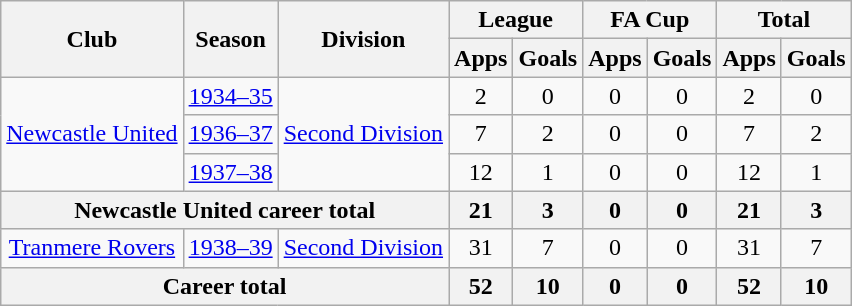<table class="wikitable" style="text-align:center;">
<tr>
<th rowspan="2">Club</th>
<th rowspan="2">Season</th>
<th rowspan="2">Division</th>
<th colspan="2">League</th>
<th colspan="2">FA Cup</th>
<th colspan="2">Total</th>
</tr>
<tr>
<th>Apps</th>
<th>Goals</th>
<th>Apps</th>
<th>Goals</th>
<th>Apps</th>
<th>Goals</th>
</tr>
<tr>
<td rowspan="3"><a href='#'>Newcastle United</a></td>
<td><a href='#'>1934–35</a></td>
<td rowspan="3"><a href='#'>Second Division</a></td>
<td>2</td>
<td>0</td>
<td>0</td>
<td>0</td>
<td>2</td>
<td>0</td>
</tr>
<tr>
<td><a href='#'>1936–37</a></td>
<td>7</td>
<td>2</td>
<td>0</td>
<td>0</td>
<td>7</td>
<td>2</td>
</tr>
<tr>
<td><a href='#'>1937–38</a></td>
<td>12</td>
<td>1</td>
<td>0</td>
<td>0</td>
<td>12</td>
<td>1</td>
</tr>
<tr>
<th colspan="3">Newcastle United career total</th>
<th>21</th>
<th>3</th>
<th>0</th>
<th>0</th>
<th>21</th>
<th>3</th>
</tr>
<tr>
<td><a href='#'>Tranmere Rovers</a></td>
<td><a href='#'>1938–39</a></td>
<td><a href='#'>Second Division</a></td>
<td>31</td>
<td>7</td>
<td>0</td>
<td>0</td>
<td>31</td>
<td>7</td>
</tr>
<tr>
<th colspan="3">Career total</th>
<th>52</th>
<th>10</th>
<th>0</th>
<th>0</th>
<th>52</th>
<th>10</th>
</tr>
</table>
